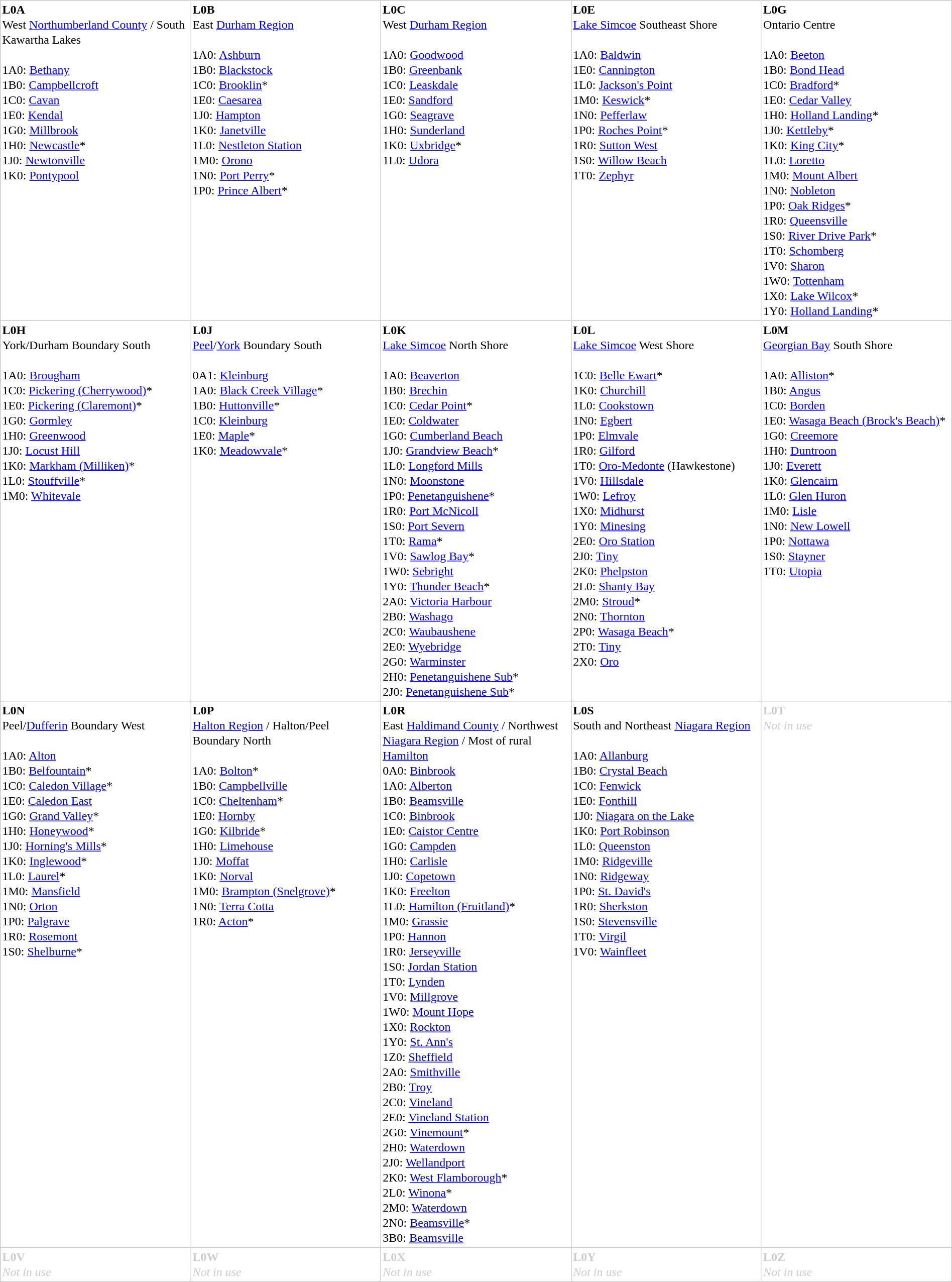<table rules="all" width=100% cellspacing=0 cellpadding=2 style="border-collapse: collapse; border: 1px solid #ccc; line-height: 125%;">
<tr>
<td width=20% valign=top><strong>L0A</strong><br>West <a href='#'>Northumberland County</a> / South Kawartha Lakes<br><br><span>
1A0: <a href='#'>Bethany</a><br>
1B0: <a href='#'>Campbellcroft</a><br>
1C0: <a href='#'>Cavan</a><br>
1E0: <a href='#'>Kendal</a><br>
1G0: <a href='#'>Millbrook</a><br>
1H0: <a href='#'>Newcastle</a>*<br>
1J0: <a href='#'>Newtonville</a><br>
1K0: <a href='#'>Pontypool</a>
</span></td>
<td width=20% valign=top><strong>L0B</strong><br>East <a href='#'>Durham Region</a><br><br><span>
1A0: <a href='#'>Ashburn</a><br>
1B0: <a href='#'>Blackstock</a><br>
1C0: <a href='#'>Brooklin</a>*<br>
1E0: <a href='#'>Caesarea</a><br>
1J0: <a href='#'>Hampton</a><br>
1K0: <a href='#'>Janetville</a><br>
1L0: <a href='#'>Nestleton Station</a><br>
1M0: <a href='#'>Orono</a><br>
1N0: <a href='#'>Port Perry</a>*<br>
1P0: <a href='#'>Prince Albert</a>*
</span></td>
<td width=20% valign=top><strong>L0C</strong><br>West <a href='#'>Durham Region</a><br><br><span>
1A0: <a href='#'>Goodwood</a><br>
1B0: <a href='#'>Greenbank</a><br>
1C0: <a href='#'>Leaskdale</a><br>
1E0: <a href='#'>Sandford</a><br>
1G0: <a href='#'>Seagrave</a><br>
1H0: <a href='#'>Sunderland</a><br>
1K0: <a href='#'>Uxbridge</a>*<br>
1L0: <a href='#'>Udora</a>
</span></td>
<td width=20% valign=top><strong>L0E</strong><br><a href='#'>Lake Simcoe</a> Southeast Shore<br><br><span>
1A0: <a href='#'>Baldwin</a><br>
1E0: <a href='#'>Cannington</a><br>
1L0: <a href='#'>Jackson's Point</a><br>
1M0: <a href='#'>Keswick</a>*<br>
1N0: <a href='#'>Pefferlaw</a><br>
1P0: <a href='#'>Roches Point</a>*<br>
1R0: <a href='#'>Sutton West</a><br>
1S0: <a href='#'>Willow Beach</a><br>
1T0: <a href='#'>Zephyr</a>
</span></td>
<td width=20% valign=top><strong>L0G</strong><br>Ontario Centre<br><br><span>
1A0: <a href='#'>Beeton</a><br>
1B0: <a href='#'>Bond Head</a><br>
1C0: <a href='#'>Bradford</a>*<br>
1E0: <a href='#'>Cedar Valley</a><br>
1H0: <a href='#'>Holland Landing</a>*<br>
1J0: <a href='#'>Kettleby</a>*<br>
1K0: <a href='#'>King City</a>*<br>
1L0: <a href='#'>Loretto</a><br>
1M0: <a href='#'>Mount Albert</a><br>
1N0: <a href='#'>Nobleton</a><br>
1P0: <a href='#'>Oak Ridges</a>*<br>
1R0: <a href='#'>Queensville</a><br>
1S0: <a href='#'>River Drive Park</a>*<br>
1T0: <a href='#'>Schomberg</a><br>
1V0: <a href='#'>Sharon</a><br>
1W0: <a href='#'>Tottenham</a><br>
1X0: <a href='#'>Lake Wilcox</a>*<br>
1Y0: <a href='#'>Holland Landing</a>*
</span></td>
</tr>
<tr>
<td width=20% valign=top><strong>L0H</strong><br>York/Durham Boundary South<br><br><span>
1A0: <a href='#'>Brougham</a><br>
1C0: <a href='#'>Pickering (Cherrywood)</a>*<br>
1E0: <a href='#'>Pickering (Claremont)</a>*<br>
1G0: <a href='#'>Gormley</a><br>
1H0: <a href='#'>Greenwood</a><br>
1J0: <a href='#'>Locust Hill</a><br>
1K0: <a href='#'>Markham (Milliken)</a>*<br>
1L0: <a href='#'>Stouffville</a>*<br>
1M0: <a href='#'>Whitevale</a><br>
</span></td>
<td width=20% valign=top><strong>L0J</strong><br><a href='#'>Peel</a>/<a href='#'>York</a> Boundary South<br><br><span>
0A1: <a href='#'>Kleinburg</a><br>
1A0: <a href='#'>Black Creek Village</a>*<br>
1B0: <a href='#'>Huttonville</a>*<br>
1C0: <a href='#'>Kleinburg</a><br>
1E0: <a href='#'>Maple</a>*<br>
1K0: <a href='#'>Meadowvale</a>*
</span></td>
<td width=20% valign=top><strong>L0K</strong><br><a href='#'>Lake Simcoe</a> North Shore<br><br><span>
1A0: <a href='#'>Beaverton</a><br>
1B0: <a href='#'>Brechin</a><br>
1C0: <a href='#'>Cedar Point</a>*<br>
1E0: <a href='#'>Coldwater</a><br>
1G0: <a href='#'>Cumberland Beach</a><br>
1J0: <a href='#'>Grandview Beach</a>*<br>
1L0: <a href='#'>Longford Mills</a><br>
1N0: <a href='#'>Moonstone</a><br>
1P0: <a href='#'>Penetanguishene</a>*<br>
1R0: <a href='#'>Port McNicoll</a><br>
1S0: <a href='#'>Port Severn</a><br>
1T0: <a href='#'>Rama</a>*<br>
1V0: <a href='#'>Sawlog Bay</a>*<br>
1W0: <a href='#'>Sebright</a><br>
1Y0: <a href='#'>Thunder Beach</a>*<br>
2A0: <a href='#'>Victoria Harbour</a><br>
2B0: <a href='#'>Washago</a><br>
2C0: <a href='#'>Waubaushene</a><br>
2E0: <a href='#'>Wyebridge</a><br>
2G0: <a href='#'>Warminster</a><br>
2H0: <a href='#'>Penetanguishene Sub</a>*<br>
2J0: <a href='#'>Penetanguishene Sub</a>*
</span></td>
<td width=20% valign=top><strong>L0L</strong><br><a href='#'>Lake Simcoe</a> West Shore<br><br><span>
1C0: <a href='#'>Belle Ewart</a>*<br>
1K0: <a href='#'>Churchill</a><br>
1L0: <a href='#'>Cookstown</a><br>
1N0: <a href='#'>Egbert</a><br>
1P0: <a href='#'>Elmvale</a><br>
1R0: <a href='#'>Gilford</a><br>
1T0: <a href='#'>Oro-Medonte</a> (Hawkestone)<br>
1V0: <a href='#'>Hillsdale</a><br>
1W0: <a href='#'>Lefroy</a><br>
1X0: <a href='#'>Midhurst</a><br>
1Y0: <a href='#'>Minesing</a><br>
2E0: <a href='#'>Oro Station</a><br>
2J0: <a href='#'>Tiny</a><br>
2K0: <a href='#'>Phelpston</a><br>
2L0: <a href='#'>Shanty Bay</a><br>
2M0: <a href='#'>Stroud</a>*<br>
2N0: <a href='#'>Thornton</a><br>
2P0: <a href='#'>Wasaga Beach</a>*<br>
2T0: <a href='#'>Tiny</a><br>
2X0: <a href='#'>Oro</a>
</span></td>
<td width=20% valign=top><strong>L0M</strong><br><a href='#'>Georgian Bay</a> South Shore<br><br><span>
1A0: <a href='#'>Alliston</a>*<br>
1B0: <a href='#'>Angus</a><br>
1C0: <a href='#'>Borden</a><br>
1E0: <a href='#'>Wasaga Beach (Brock's Beach)</a>*<br>
1G0: <a href='#'>Creemore</a><br>
1H0: <a href='#'>Duntroon</a><br>
1J0: <a href='#'>Everett</a><br>
1K0: <a href='#'>Glencairn</a><br>
1L0: <a href='#'>Glen Huron</a><br>
1M0: <a href='#'>Lisle</a><br>
1N0: <a href='#'>New Lowell</a><br>
1P0: <a href='#'>Nottawa</a><br>
1S0: <a href='#'>Stayner</a><br>
1T0: <a href='#'>Utopia</a>
</span></td>
</tr>
<tr>
<td width=20% valign=top><strong>L0N</strong><br>Peel/<a href='#'>Dufferin</a> Boundary West<br><br><span>
1A0: <a href='#'>Alton</a><br>
1B0: <a href='#'>Belfountain</a>*<br>
1C0: <a href='#'>Caledon Village</a>*<br>
1E0: <a href='#'>Caledon East</a><br>
1G0: <a href='#'>Grand Valley</a>*<br>
1H0: <a href='#'>Honeywood</a>*<br>
1J0: <a href='#'>Horning's Mills</a>*<br>
1K0: <a href='#'>Inglewood</a>*<br>
1L0: <a href='#'>Laurel</a>*<br>
1M0: <a href='#'>Mansfield</a><br>
1N0: <a href='#'>Orton</a><br>
1P0: <a href='#'>Palgrave</a><br>
1R0: <a href='#'>Rosemont</a><br>
1S0: <a href='#'>Shelburne</a>*
</span></td>
<td width=20% valign=top><strong>L0P</strong><br><a href='#'>Halton Region</a> / Halton/Peel Boundary North<br><br><span>
1A0: <a href='#'>Bolton</a>*<br>
1B0: <a href='#'>Campbellville</a><br>
1C0: <a href='#'>Cheltenham</a>*<br>
1E0: <a href='#'>Hornby</a><br>
1G0: <a href='#'>Kilbride</a>*<br>
1H0: <a href='#'>Limehouse</a><br>
1J0: <a href='#'>Moffat</a><br>
1K0: <a href='#'>Norval</a><br>
1M0: <a href='#'>Brampton (Snelgrove)</a>*<br>
1N0: <a href='#'>Terra Cotta</a><br>
1R0: <a href='#'>Acton</a>*
</span></td>
<td width=20% valign=top><strong>L0R</strong><br>East <a href='#'>Haldimand County</a> / Northwest <a href='#'>Niagara Region</a> / Most of rural <a href='#'>Hamilton</a><br><span>
0A0: <a href='#'>Binbrook</a><br>
1A0: <a href='#'>Alberton</a><br>
1B0: <a href='#'>Beamsville</a><br>
1C0: <a href='#'>Binbrook</a><br>
1E0: <a href='#'>Caistor Centre</a><br>
1G0: <a href='#'>Campden</a><br>
1H0: <a href='#'>Carlisle</a><br>
1J0: <a href='#'>Copetown</a><br>
1K0: <a href='#'>Freelton</a><br>
1L0: <a href='#'>Hamilton (Fruitland)</a>*<br>
1M0: <a href='#'>Grassie</a><br>
1P0: <a href='#'>Hannon</a><br>
1R0: <a href='#'>Jerseyville</a><br>
1S0: <a href='#'>Jordan Station</a><br>
1T0: <a href='#'>Lynden</a><br>
1V0: <a href='#'>Millgrove</a><br>
1W0: <a href='#'>Mount Hope</a><br>
1X0: <a href='#'>Rockton</a><br>
1Y0: <a href='#'>St. Ann's</a><br>
1Z0: <a href='#'>Sheffield</a><br>
2A0: <a href='#'>Smithville</a><br>
2B0: <a href='#'>Troy</a><br>
2C0: <a href='#'>Vineland</a><br>
2E0: <a href='#'>Vineland Station</a><br>
2G0: <a href='#'>Vinemount</a>*<br>
2H0: <a href='#'>Waterdown</a><br>
2J0: <a href='#'>Wellandport</a><br>
2K0: <a href='#'>West Flamborough</a>*<br>
2L0: <a href='#'>Winona</a>*<br>
2M0: <a href='#'>Waterdown</a><br>
2N0: <a href='#'>Beamsville</a>*<br>
3B0: <a href='#'>Beamsville</a><br>
</span></td>
<td width=20% valign=top><strong>L0S</strong><br>South and Northeast <a href='#'>Niagara Region</a><br><br><span>
1A0: <a href='#'>Allanburg</a><br>
1B0: <a href='#'>Crystal Beach</a><br>
1C0: <a href='#'>Fenwick</a><br>
1E0: <a href='#'>Fonthill</a><br>
1J0: <a href='#'>Niagara on the Lake</a><br>
1K0: <a href='#'>Port Robinson</a><br>
1L0: <a href='#'>Queenston</a><br>
1M0: <a href='#'>Ridgeville</a><br>
1N0: <a href='#'>Ridgeway</a><br>
1P0: <a href='#'>St. David's</a><br>
1R0: <a href='#'>Sherkston</a><br>
1S0: <a href='#'>Stevensville</a><br>
1T0: <a href='#'>Virgil</a><br>
1V0: <a href='#'>Wainfleet</a><br>
</span></td>
<td width=20% valign=top style="color: #CCC;"><strong>L0T</strong><br><em>Not in use</em></td>
</tr>
<tr>
<td width=20% valign=top style="color: #CCC;"><strong>L0V</strong><br><em>Not in use</em></td>
<td width=20% valign=top style="color: #CCC;"><strong>L0W</strong><br><em>Not in use</em></td>
<td width=20% valign=top style="color: #CCC;"><strong>L0X</strong><br><em>Not in use</em></td>
<td width=20% valign=top style="color: #CCC;"><strong>L0Y</strong><br><em>Not in use</em></td>
<td width=20% valign=top style="color: #CCC;"><strong>L0Z</strong><br><em>Not in use</em></td>
</tr>
</table>
